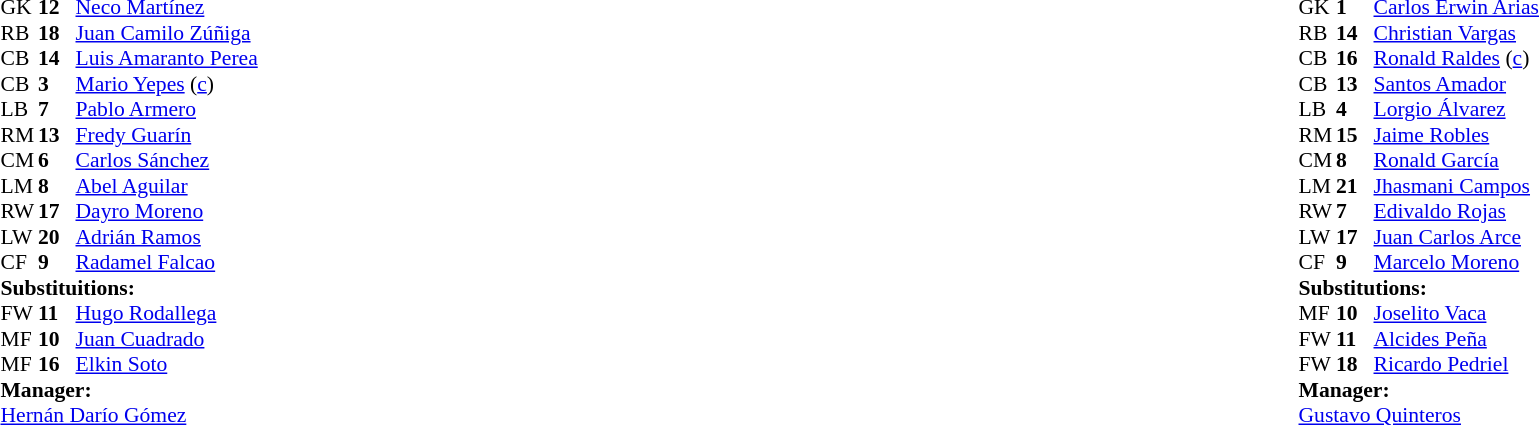<table width="100%">
<tr>
<td valign="top" width="50%"><br><table style="font-size: 90%" cellspacing="0" cellpadding="0">
<tr>
<th width="25"></th>
<th width="25"></th>
</tr>
<tr>
<td>GK</td>
<td><strong>12</strong></td>
<td><a href='#'>Neco Martínez</a></td>
</tr>
<tr>
<td>RB</td>
<td><strong>18</strong></td>
<td><a href='#'>Juan Camilo Zúñiga</a></td>
</tr>
<tr>
<td>CB</td>
<td><strong>14</strong></td>
<td><a href='#'>Luis Amaranto Perea</a></td>
</tr>
<tr>
<td>CB</td>
<td><strong>3</strong></td>
<td><a href='#'>Mario Yepes</a> (<a href='#'>c</a>)</td>
</tr>
<tr>
<td>LB</td>
<td><strong>7</strong></td>
<td><a href='#'>Pablo Armero</a></td>
</tr>
<tr>
<td>RM</td>
<td><strong>13</strong></td>
<td><a href='#'>Fredy Guarín</a></td>
<td></td>
<td></td>
</tr>
<tr>
<td>CM</td>
<td><strong>6</strong></td>
<td><a href='#'>Carlos Sánchez</a></td>
</tr>
<tr>
<td>LM</td>
<td><strong>8</strong></td>
<td><a href='#'>Abel Aguilar</a></td>
</tr>
<tr>
<td>RW</td>
<td><strong>17</strong></td>
<td><a href='#'>Dayro Moreno</a></td>
<td></td>
<td></td>
</tr>
<tr>
<td>LW</td>
<td><strong>20</strong></td>
<td><a href='#'>Adrián Ramos</a></td>
<td></td>
<td></td>
</tr>
<tr>
<td>CF</td>
<td><strong>9</strong></td>
<td><a href='#'>Radamel Falcao</a></td>
</tr>
<tr>
<td colspan=3><strong>Substituitions:</strong></td>
</tr>
<tr>
<td>FW</td>
<td><strong>11</strong></td>
<td><a href='#'>Hugo Rodallega</a></td>
<td></td>
<td></td>
</tr>
<tr>
<td>MF</td>
<td><strong>10</strong></td>
<td><a href='#'>Juan Cuadrado</a></td>
<td></td>
<td></td>
</tr>
<tr>
<td>MF</td>
<td><strong>16</strong></td>
<td><a href='#'>Elkin Soto</a></td>
<td></td>
<td></td>
</tr>
<tr>
<td colspan=3><strong>Manager:</strong></td>
</tr>
<tr>
<td colspan=3><a href='#'>Hernán Darío Gómez</a></td>
</tr>
</table>
</td>
<td valign="top"></td>
<td valign="top" width="50%"><br><table style="font-size: 90%" cellspacing="0" cellpadding="0" align="center">
<tr>
<th width="25"></th>
<th width="25"></th>
</tr>
<tr>
<td>GK</td>
<td><strong>1</strong></td>
<td><a href='#'>Carlos Erwin Arias</a></td>
</tr>
<tr>
<td>RB</td>
<td><strong>14</strong></td>
<td><a href='#'>Christian Vargas</a></td>
</tr>
<tr>
<td>CB</td>
<td><strong>16</strong></td>
<td><a href='#'>Ronald Raldes</a> (<a href='#'>c</a>)</td>
</tr>
<tr>
<td>CB</td>
<td><strong>13</strong></td>
<td><a href='#'>Santos Amador</a></td>
</tr>
<tr>
<td>LB</td>
<td><strong>4</strong></td>
<td><a href='#'>Lorgio Álvarez</a></td>
</tr>
<tr>
<td>RM</td>
<td><strong>15</strong></td>
<td><a href='#'>Jaime Robles</a></td>
</tr>
<tr>
<td>CM</td>
<td><strong>8</strong></td>
<td><a href='#'>Ronald García</a></td>
</tr>
<tr>
<td>LM</td>
<td><strong>21</strong></td>
<td><a href='#'>Jhasmani Campos</a></td>
<td></td>
</tr>
<tr>
<td>RW</td>
<td><strong>7</strong></td>
<td><a href='#'>Edivaldo Rojas</a></td>
<td></td>
<td></td>
</tr>
<tr>
<td>LW</td>
<td><strong>17</strong></td>
<td><a href='#'>Juan Carlos Arce</a></td>
<td></td>
<td></td>
</tr>
<tr>
<td>CF</td>
<td><strong>9</strong></td>
<td><a href='#'>Marcelo Moreno</a></td>
<td></td>
<td></td>
</tr>
<tr>
<td colspan=3><strong>Substitutions:</strong></td>
</tr>
<tr>
<td>MF</td>
<td><strong>10</strong></td>
<td><a href='#'>Joselito Vaca</a></td>
<td></td>
<td></td>
</tr>
<tr>
<td>FW</td>
<td><strong>11</strong></td>
<td><a href='#'>Alcides Peña</a></td>
<td></td>
<td></td>
</tr>
<tr>
<td>FW</td>
<td><strong>18</strong></td>
<td><a href='#'>Ricardo Pedriel</a></td>
<td></td>
<td></td>
</tr>
<tr>
<td colspan=3><strong>Manager:</strong></td>
</tr>
<tr>
<td colspan=3><a href='#'>Gustavo Quinteros</a></td>
</tr>
</table>
</td>
</tr>
</table>
